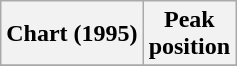<table class="wikitable sortable plainrowheaders" style="text-align:center">
<tr>
<th>Chart (1995)</th>
<th>Peak<br>position</th>
</tr>
<tr>
</tr>
</table>
